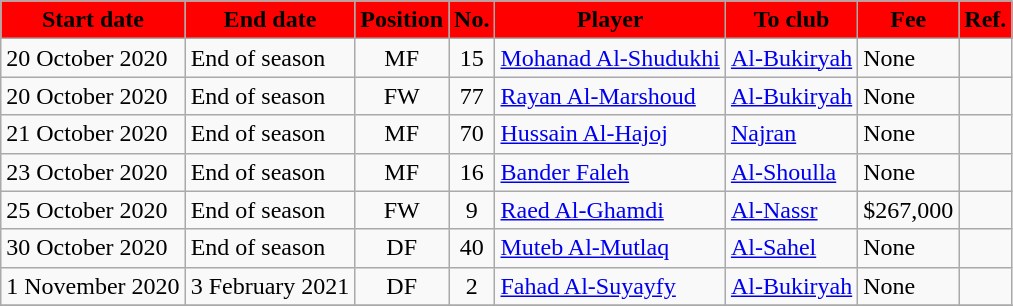<table class="wikitable sortable">
<tr>
<th style="background:red; color:black;"><strong>Start date</strong></th>
<th style="background:red; color:black;"><strong>End date</strong></th>
<th style="background:red; color:black;"><strong>Position</strong></th>
<th style="background:red; color:black;"><strong>No.</strong></th>
<th style="background:red; color:black;"><strong>Player</strong></th>
<th style="background:red; color:black;"><strong>To club</strong></th>
<th style="background:red; color:black;"><strong>Fee</strong></th>
<th style="background:red; color:black;"><strong>Ref.</strong></th>
</tr>
<tr>
<td>20 October 2020</td>
<td>End of season</td>
<td style="text-align:center;">MF</td>
<td style="text-align:center;">15</td>
<td style="text-align:left;"> <a href='#'>Mohanad Al-Shudukhi</a></td>
<td style="text-align:left;"> <a href='#'>Al-Bukiryah</a></td>
<td>None</td>
<td></td>
</tr>
<tr>
<td>20 October 2020</td>
<td>End of season</td>
<td style="text-align:center;">FW</td>
<td style="text-align:center;">77</td>
<td style="text-align:left;"> <a href='#'>Rayan Al-Marshoud</a></td>
<td style="text-align:left;"> <a href='#'>Al-Bukiryah</a></td>
<td>None</td>
<td></td>
</tr>
<tr>
<td>21 October 2020</td>
<td>End of season</td>
<td style="text-align:center;">MF</td>
<td style="text-align:center;">70</td>
<td style="text-align:left;"> <a href='#'>Hussain Al-Hajoj</a></td>
<td style="text-align:left;"> <a href='#'>Najran</a></td>
<td>None</td>
<td></td>
</tr>
<tr>
<td>23 October 2020</td>
<td>End of season</td>
<td style="text-align:center;">MF</td>
<td style="text-align:center;">16</td>
<td style="text-align:left;"> <a href='#'>Bander Faleh</a></td>
<td style="text-align:left;"> <a href='#'>Al-Shoulla</a></td>
<td>None</td>
<td></td>
</tr>
<tr>
<td>25 October 2020</td>
<td>End of season</td>
<td style="text-align:center;">FW</td>
<td style="text-align:center;">9</td>
<td style="text-align:left;"> <a href='#'>Raed Al-Ghamdi</a></td>
<td style="text-align:left;"> <a href='#'>Al-Nassr</a></td>
<td>$267,000</td>
<td></td>
</tr>
<tr>
<td>30 October 2020</td>
<td>End of season</td>
<td style="text-align:center;">DF</td>
<td style="text-align:center;">40</td>
<td style="text-align:left;"> <a href='#'>Muteb Al-Mutlaq</a></td>
<td style="text-align:left;"> <a href='#'>Al-Sahel</a></td>
<td>None</td>
<td></td>
</tr>
<tr>
<td>1 November 2020</td>
<td>3 February 2021</td>
<td style="text-align:center;">DF</td>
<td style="text-align:center;">2</td>
<td style="text-align:left;"> <a href='#'>Fahad Al-Suyayfy</a></td>
<td style="text-align:left;"> <a href='#'>Al-Bukiryah</a></td>
<td>None</td>
<td></td>
</tr>
<tr>
</tr>
</table>
